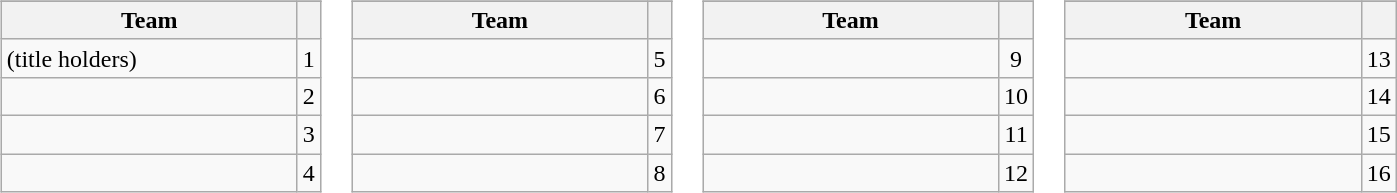<table>
<tr style="vertical-align:top">
<td><br><table class="wikitable">
<tr>
</tr>
<tr>
<th width="190">Team</th>
<th></th>
</tr>
<tr>
<td> (title holders)</td>
<td style="text-align:center">1</td>
</tr>
<tr>
<td></td>
<td style="text-align:center">2</td>
</tr>
<tr>
<td></td>
<td style="text-align:center">3</td>
</tr>
<tr>
<td></td>
<td style="text-align:center">4</td>
</tr>
</table>
</td>
<td><br><table class="wikitable">
<tr>
</tr>
<tr>
<th width="190">Team</th>
<th></th>
</tr>
<tr>
<td></td>
<td style="text-align:center">5</td>
</tr>
<tr>
<td></td>
<td style="text-align:center">6</td>
</tr>
<tr>
<td></td>
<td style="text-align:center">7</td>
</tr>
<tr>
<td></td>
<td style="text-align:center">8</td>
</tr>
</table>
</td>
<td><br><table class="wikitable">
<tr>
</tr>
<tr>
<th width="190">Team</th>
<th></th>
</tr>
<tr>
<td></td>
<td style="text-align:center">9</td>
</tr>
<tr>
<td></td>
<td style="text-align:center">10</td>
</tr>
<tr>
<td></td>
<td style="text-align:center">11</td>
</tr>
<tr>
<td></td>
<td style="text-align:center">12</td>
</tr>
</table>
</td>
<td><br><table class="wikitable">
<tr>
</tr>
<tr>
<th width="190">Team</th>
<th></th>
</tr>
<tr>
<td></td>
<td style="text-align:center">13</td>
</tr>
<tr>
<td></td>
<td style="text-align:center">14</td>
</tr>
<tr>
<td></td>
<td style="text-align:center">15</td>
</tr>
<tr>
<td></td>
<td style="text-align:center">16</td>
</tr>
</table>
</td>
</tr>
</table>
